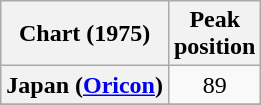<table class="wikitable sortable plainrowheaders" style="text-align:center;">
<tr>
<th>Chart (1975)</th>
<th>Peak<br>position</th>
</tr>
<tr>
<th scope="row">Japan (<a href='#'>Oricon</a>)</th>
<td>89</td>
</tr>
<tr>
</tr>
<tr>
</tr>
<tr>
</tr>
<tr>
</tr>
</table>
